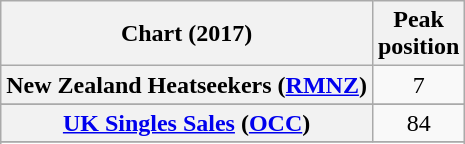<table class="wikitable sortable plainrowheaders" style="text-align:center">
<tr>
<th scope="col">Chart (2017)</th>
<th scope="col">Peak<br> position</th>
</tr>
<tr>
<th scope="row">New Zealand Heatseekers (<a href='#'>RMNZ</a>)</th>
<td>7</td>
</tr>
<tr>
</tr>
<tr>
<th scope="row"><a href='#'>UK Singles Sales</a> (<a href='#'>OCC</a>)</th>
<td>84</td>
</tr>
<tr>
</tr>
<tr>
</tr>
</table>
